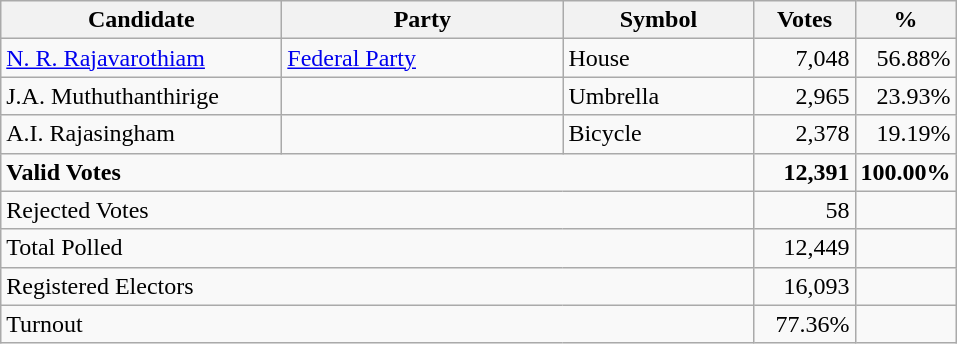<table class="wikitable" border="1" style="text-align:right;">
<tr>
<th align=left width="180">Candidate</th>
<th align=left width="180">Party</th>
<th align=left width="120">Symbol</th>
<th align=left width="60">Votes</th>
<th align=left width="60">%</th>
</tr>
<tr>
<td align=left><a href='#'>N. R. Rajavarothiam</a></td>
<td align=left><a href='#'>Federal Party</a></td>
<td align=left>House</td>
<td>7,048</td>
<td>56.88%</td>
</tr>
<tr>
<td align=left>J.A. Muthuthanthirige</td>
<td></td>
<td align=left>Umbrella</td>
<td>2,965</td>
<td>23.93%</td>
</tr>
<tr>
<td align=left>A.I. Rajasingham</td>
<td></td>
<td align=left>Bicycle</td>
<td>2,378</td>
<td>19.19%</td>
</tr>
<tr>
<td align=left colspan=3><strong>Valid Votes</strong></td>
<td><strong>12,391</strong></td>
<td><strong>100.00%</strong></td>
</tr>
<tr>
<td align=left colspan=3>Rejected Votes</td>
<td>58</td>
<td></td>
</tr>
<tr>
<td align=left colspan=3>Total Polled</td>
<td>12,449</td>
<td></td>
</tr>
<tr>
<td align=left colspan=3>Registered Electors</td>
<td>16,093</td>
<td></td>
</tr>
<tr>
<td align=left colspan=3>Turnout</td>
<td>77.36%</td>
<td></td>
</tr>
</table>
